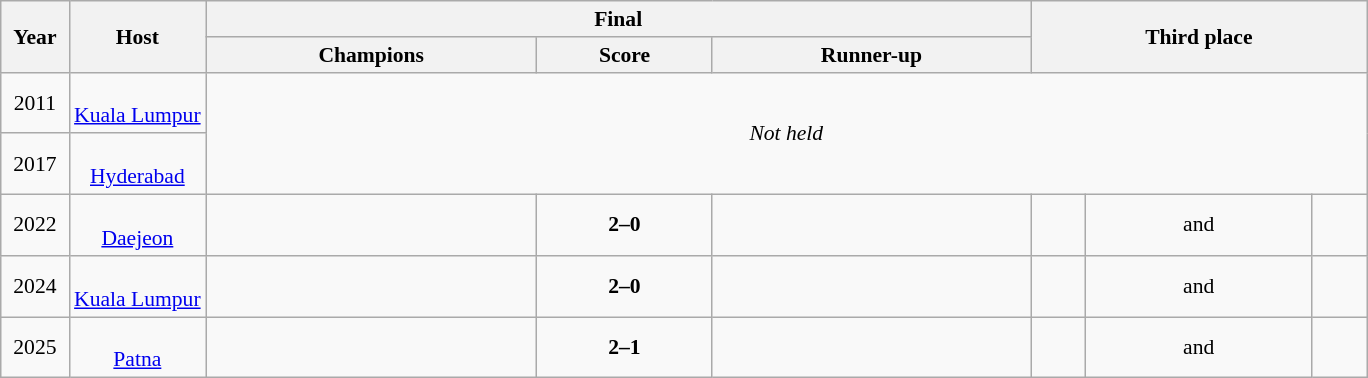<table class="wikitable" style="font-size:90%; text-align: center;">
<tr>
<th rowspan="2" width="5%">Year</th>
<th rowspan="2" width="10%">Host</th>
<th colspan="3">Final</th>
<th colspan="3" rowspan="2">Third place</th>
</tr>
<tr>
<th>Champions</th>
<th>Score</th>
<th>Runner-up</th>
</tr>
<tr>
<td>2011<br></td>
<td><br><a href='#'>Kuala Lumpur</a></td>
<td colspan="6" rowspan="2"><em>Not held</em></td>
</tr>
<tr>
<td>2017<br></td>
<td><br><a href='#'>Hyderabad</a></td>
</tr>
<tr>
<td>2022<br></td>
<td><br><a href='#'>Daejeon</a></td>
<td></td>
<td><strong>2–0</strong></td>
<td></td>
<td></td>
<td>and</td>
<td></td>
</tr>
<tr>
<td>2024<br></td>
<td><br><a href='#'>Kuala Lumpur</a></td>
<td></td>
<td><strong>2–0</strong></td>
<td></td>
<td></td>
<td>and</td>
<td></td>
</tr>
<tr>
<td>2025<br></td>
<td><br><a href='#'>Patna</a></td>
<td></td>
<td><strong>2–1</strong></td>
<td></td>
<td></td>
<td>and</td>
<td></td>
</tr>
</table>
